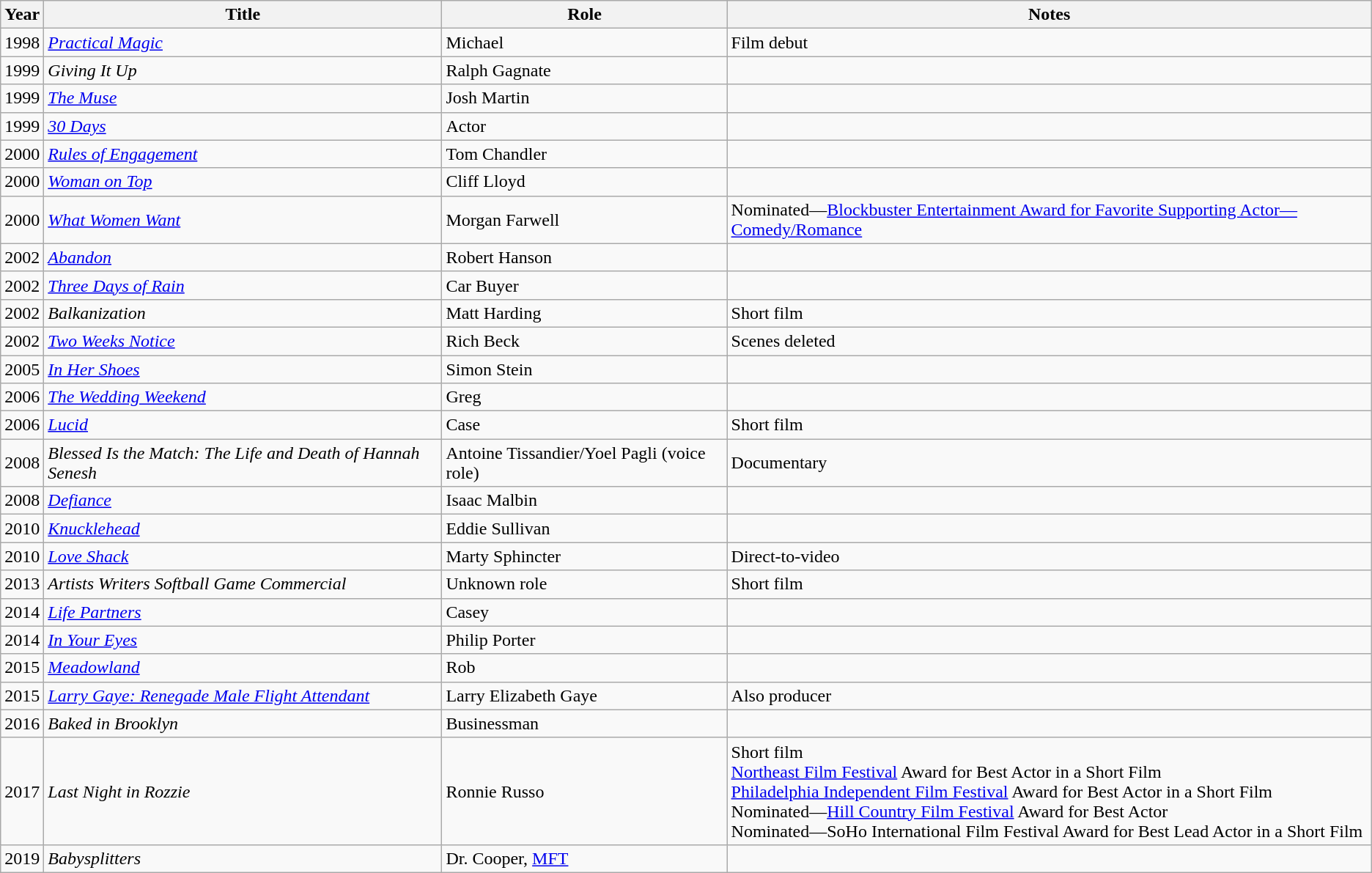<table class="wikitable">
<tr>
<th>Year</th>
<th>Title</th>
<th>Role</th>
<th>Notes</th>
</tr>
<tr>
<td>1998</td>
<td><em><a href='#'>Practical Magic</a></em></td>
<td>Michael</td>
<td>Film debut</td>
</tr>
<tr>
<td>1999</td>
<td><em>Giving It Up</em></td>
<td>Ralph Gagnate</td>
<td></td>
</tr>
<tr>
<td>1999</td>
<td><em><a href='#'>The Muse</a></em></td>
<td>Josh Martin</td>
<td></td>
</tr>
<tr>
<td>1999</td>
<td><em><a href='#'>30 Days</a></em></td>
<td>Actor</td>
<td></td>
</tr>
<tr>
<td>2000</td>
<td><em><a href='#'>Rules of Engagement</a></em></td>
<td>Tom Chandler</td>
<td></td>
</tr>
<tr>
<td>2000</td>
<td><em><a href='#'>Woman on Top</a></em></td>
<td>Cliff Lloyd</td>
<td></td>
</tr>
<tr>
<td>2000</td>
<td><em><a href='#'>What Women Want</a></em></td>
<td>Morgan Farwell</td>
<td>Nominated—<a href='#'>Blockbuster Entertainment Award for Favorite Supporting Actor—Comedy/Romance</a></td>
</tr>
<tr>
<td>2002</td>
<td><em><a href='#'>Abandon</a></em></td>
<td>Robert Hanson</td>
<td></td>
</tr>
<tr>
<td>2002</td>
<td><em><a href='#'>Three Days of Rain</a></em></td>
<td>Car Buyer</td>
<td></td>
</tr>
<tr>
<td>2002</td>
<td><em>Balkanization</em></td>
<td>Matt Harding</td>
<td>Short film</td>
</tr>
<tr>
<td>2002</td>
<td><em><a href='#'>Two Weeks Notice</a></em></td>
<td>Rich Beck</td>
<td>Scenes deleted</td>
</tr>
<tr>
<td>2005</td>
<td><em><a href='#'>In Her Shoes</a></em></td>
<td>Simon Stein</td>
<td></td>
</tr>
<tr>
<td>2006</td>
<td><em><a href='#'>The Wedding Weekend</a></em></td>
<td>Greg</td>
<td></td>
</tr>
<tr>
<td>2006</td>
<td><em><a href='#'>Lucid</a></em></td>
<td>Case</td>
<td>Short film</td>
</tr>
<tr>
<td>2008</td>
<td><em>Blessed Is the Match: The Life and Death of Hannah Senesh</em></td>
<td>Antoine Tissandier/Yoel Pagli (voice role)</td>
<td>Documentary</td>
</tr>
<tr>
<td>2008</td>
<td><em><a href='#'>Defiance</a></em></td>
<td>Isaac Malbin</td>
<td></td>
</tr>
<tr>
<td>2010</td>
<td><em><a href='#'>Knucklehead</a></em></td>
<td>Eddie Sullivan</td>
<td></td>
</tr>
<tr>
<td>2010</td>
<td><em><a href='#'>Love Shack</a></em></td>
<td>Marty Sphincter</td>
<td>Direct-to-video</td>
</tr>
<tr>
<td>2013</td>
<td><em>Artists Writers Softball Game Commercial</em></td>
<td>Unknown role</td>
<td>Short film</td>
</tr>
<tr>
<td>2014</td>
<td><em><a href='#'>Life Partners</a></em></td>
<td>Casey</td>
<td></td>
</tr>
<tr>
<td>2014</td>
<td><em><a href='#'>In Your Eyes</a></em></td>
<td>Philip Porter</td>
<td></td>
</tr>
<tr>
<td>2015</td>
<td><em><a href='#'>Meadowland</a></em></td>
<td>Rob</td>
<td></td>
</tr>
<tr>
<td>2015</td>
<td><em><a href='#'>Larry Gaye: Renegade Male Flight Attendant</a></em></td>
<td>Larry Elizabeth Gaye</td>
<td>Also producer</td>
</tr>
<tr>
<td>2016</td>
<td><em>Baked in Brooklyn</em></td>
<td>Businessman</td>
<td></td>
</tr>
<tr>
<td>2017</td>
<td><em>Last Night in Rozzie</em></td>
<td>Ronnie Russo</td>
<td>Short film<br><a href='#'>Northeast Film Festival</a> Award for Best Actor in a Short Film<br><a href='#'>Philadelphia Independent Film Festival</a> Award for Best Actor in a Short Film<br>Nominated—<a href='#'>Hill Country Film Festival</a> Award for Best Actor<br>Nominated—SoHo International Film Festival Award for Best Lead Actor in a Short Film</td>
</tr>
<tr>
<td>2019</td>
<td><em>Babysplitters</em></td>
<td>Dr. Cooper, <a href='#'>MFT</a></td>
<td></td>
</tr>
</table>
